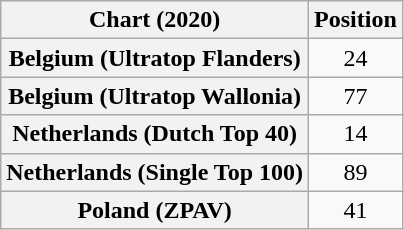<table class="wikitable sortable plainrowheaders" style="text-align:center">
<tr>
<th scope="col">Chart (2020)</th>
<th scope="col">Position</th>
</tr>
<tr>
<th scope="row">Belgium (Ultratop Flanders)</th>
<td>24</td>
</tr>
<tr>
<th scope="row">Belgium (Ultratop Wallonia)</th>
<td>77</td>
</tr>
<tr>
<th scope="row">Netherlands (Dutch Top 40)</th>
<td>14</td>
</tr>
<tr>
<th scope="row">Netherlands (Single Top 100)</th>
<td>89</td>
</tr>
<tr>
<th scope="row">Poland (ZPAV)</th>
<td>41</td>
</tr>
</table>
